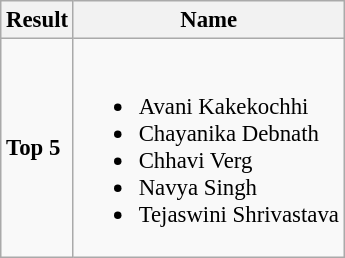<table class="wikitable sortable" style="font-size: 95%;">
<tr>
<th>Result</th>
<th>Name</th>
</tr>
<tr>
<td><strong>Top 5</strong></td>
<td><br><ul><li>Avani Kakekochhi</li><li>Chayanika Debnath</li><li>Chhavi Verg</li><li>Navya Singh</li><li>Tejaswini Shrivastava</li></ul></td>
</tr>
</table>
